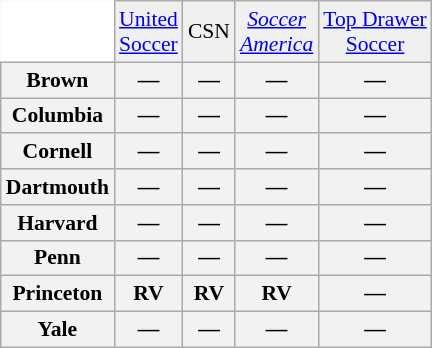<table class="wikitable" style="white-space:nowrap; font-size:90%;">
<tr>
<td style="background:white; border-top-style:hidden; border-left-style:hidden;"></td>
<td align="center" style="background:#f0f0f0;"><a href='#'>United<br>Soccer</a></td>
<td align="center" style="background:#f0f0f0;">CSN</td>
<td align="center" style="background:#f0f0f0;"><em><a href='#'>Soccer<br>America</a></em></td>
<td align="center" style="background:#f0f0f0;"><a href='#'>Top Drawer<br>Soccer</a></td>
</tr>
<tr style="text-align:center;">
<th style=>Brown</th>
<th>—</th>
<th>—</th>
<th>—</th>
<th>—</th>
</tr>
<tr style="text-align:center;">
<th style=>Columbia</th>
<th>—</th>
<th>—</th>
<th>—</th>
<th>—</th>
</tr>
<tr style="text-align:center;">
<th style=>Cornell</th>
<th>—</th>
<th>—</th>
<th>—</th>
<th>—</th>
</tr>
<tr style="text-align:center;">
<th style=>Dartmouth</th>
<th>—</th>
<th>—</th>
<th>—</th>
<th>—</th>
</tr>
<tr style="text-align:center;">
<th style=>Harvard</th>
<th>—</th>
<th>—</th>
<th>—</th>
<th>—</th>
</tr>
<tr style="text-align:center;">
<th style=>Penn</th>
<th>—</th>
<th>—</th>
<th>—</th>
<th>—</th>
</tr>
<tr style="text-align:center;">
<th style=>Princeton</th>
<th>RV</th>
<th>RV</th>
<th>RV</th>
<th>—</th>
</tr>
<tr style="text-align:center;">
<th style=>Yale</th>
<th>—</th>
<th>—</th>
<th>—</th>
<th>—</th>
</tr>
</table>
